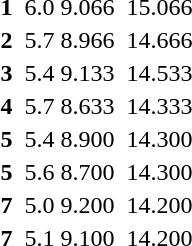<table>
<tr>
<th scope=row style="text-align:center">1</th>
<td align=left></td>
<td>6.0</td>
<td>9.066</td>
<td></td>
<td>15.066</td>
</tr>
<tr>
<th scope=row style="text-align:center">2</th>
<td align=left></td>
<td>5.7</td>
<td>8.966</td>
<td></td>
<td>14.666</td>
</tr>
<tr>
<th scope=row style="text-align:center">3</th>
<td align=left></td>
<td>5.4</td>
<td>9.133</td>
<td></td>
<td>14.533</td>
</tr>
<tr>
<th scope=row style="text-align:center">4</th>
<td align=left></td>
<td>5.7</td>
<td>8.633</td>
<td></td>
<td>14.333</td>
</tr>
<tr>
<th scope=row style="text-align:center">5</th>
<td align=left></td>
<td>5.4</td>
<td>8.900</td>
<td></td>
<td>14.300</td>
</tr>
<tr>
<th scope=row style="text-align:center">5</th>
<td align=left></td>
<td>5.6</td>
<td>8.700</td>
<td></td>
<td>14.300</td>
</tr>
<tr>
<th scope=row style="text-align:center">7</th>
<td align=left></td>
<td>5.0</td>
<td>9.200</td>
<td></td>
<td>14.200</td>
</tr>
<tr>
<th scope=row style="text-align:center">7</th>
<td align=left></td>
<td>5.1</td>
<td>9.100</td>
<td></td>
<td>14.200</td>
</tr>
<tr>
</tr>
</table>
